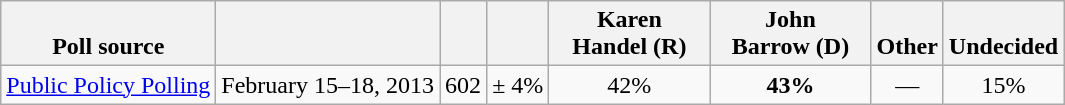<table class="wikitable" style="text-align:center">
<tr valign= bottom>
<th>Poll source</th>
<th></th>
<th></th>
<th></th>
<th style="width:100px;">Karen<br>Handel (R)</th>
<th style="width:100px;">John<br>Barrow (D)</th>
<th>Other</th>
<th>Undecided</th>
</tr>
<tr>
<td align=left><a href='#'>Public Policy Polling</a></td>
<td>February 15–18, 2013</td>
<td>602</td>
<td>± 4%</td>
<td>42%</td>
<td><strong>43%</strong></td>
<td>—</td>
<td>15%</td>
</tr>
</table>
